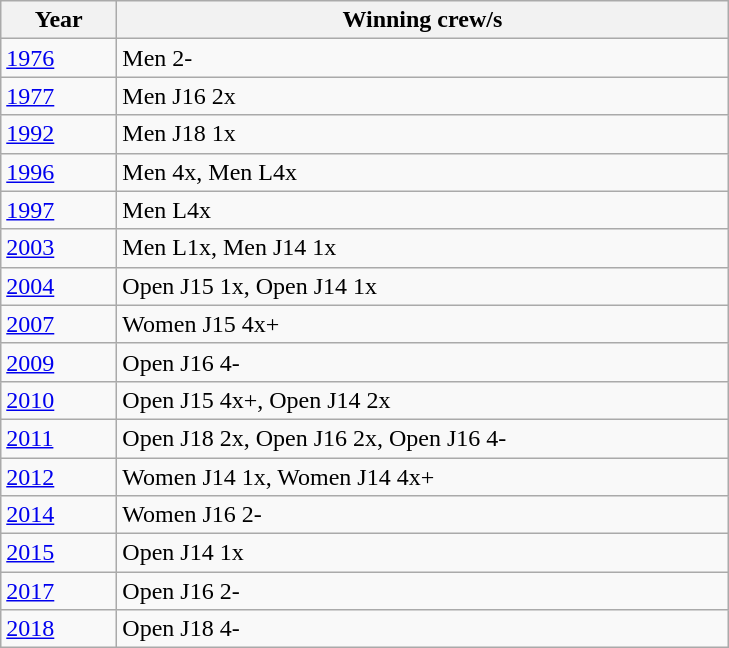<table class="wikitable">
<tr>
<th width=70>Year</th>
<th width=400>Winning crew/s</th>
</tr>
<tr>
<td><a href='#'>1976</a></td>
<td>Men 2-</td>
</tr>
<tr>
<td><a href='#'>1977</a></td>
<td>Men J16 2x</td>
</tr>
<tr>
<td><a href='#'>1992</a></td>
<td>Men J18 1x</td>
</tr>
<tr>
<td><a href='#'>1996</a></td>
<td>Men 4x, Men L4x</td>
</tr>
<tr>
<td><a href='#'>1997</a></td>
<td>Men L4x</td>
</tr>
<tr>
<td><a href='#'>2003</a></td>
<td>Men L1x, Men J14 1x</td>
</tr>
<tr>
<td><a href='#'>2004</a></td>
<td>Open J15 1x, Open J14 1x</td>
</tr>
<tr>
<td><a href='#'>2007</a></td>
<td>Women J15 4x+</td>
</tr>
<tr>
<td><a href='#'>2009</a></td>
<td>Open J16 4-</td>
</tr>
<tr>
<td><a href='#'>2010</a></td>
<td>Open J15 4x+, Open J14 2x</td>
</tr>
<tr>
<td><a href='#'>2011</a></td>
<td>Open J18 2x, Open J16 2x, Open J16 4-</td>
</tr>
<tr>
<td><a href='#'>2012</a></td>
<td>Women J14 1x, Women J14 4x+</td>
</tr>
<tr>
<td><a href='#'>2014</a></td>
<td>Women J16 2-</td>
</tr>
<tr>
<td><a href='#'>2015</a></td>
<td>Open J14 1x</td>
</tr>
<tr>
<td><a href='#'>2017</a></td>
<td>Open J16 2- </td>
</tr>
<tr>
<td><a href='#'>2018</a></td>
<td>Open J18 4-</td>
</tr>
</table>
